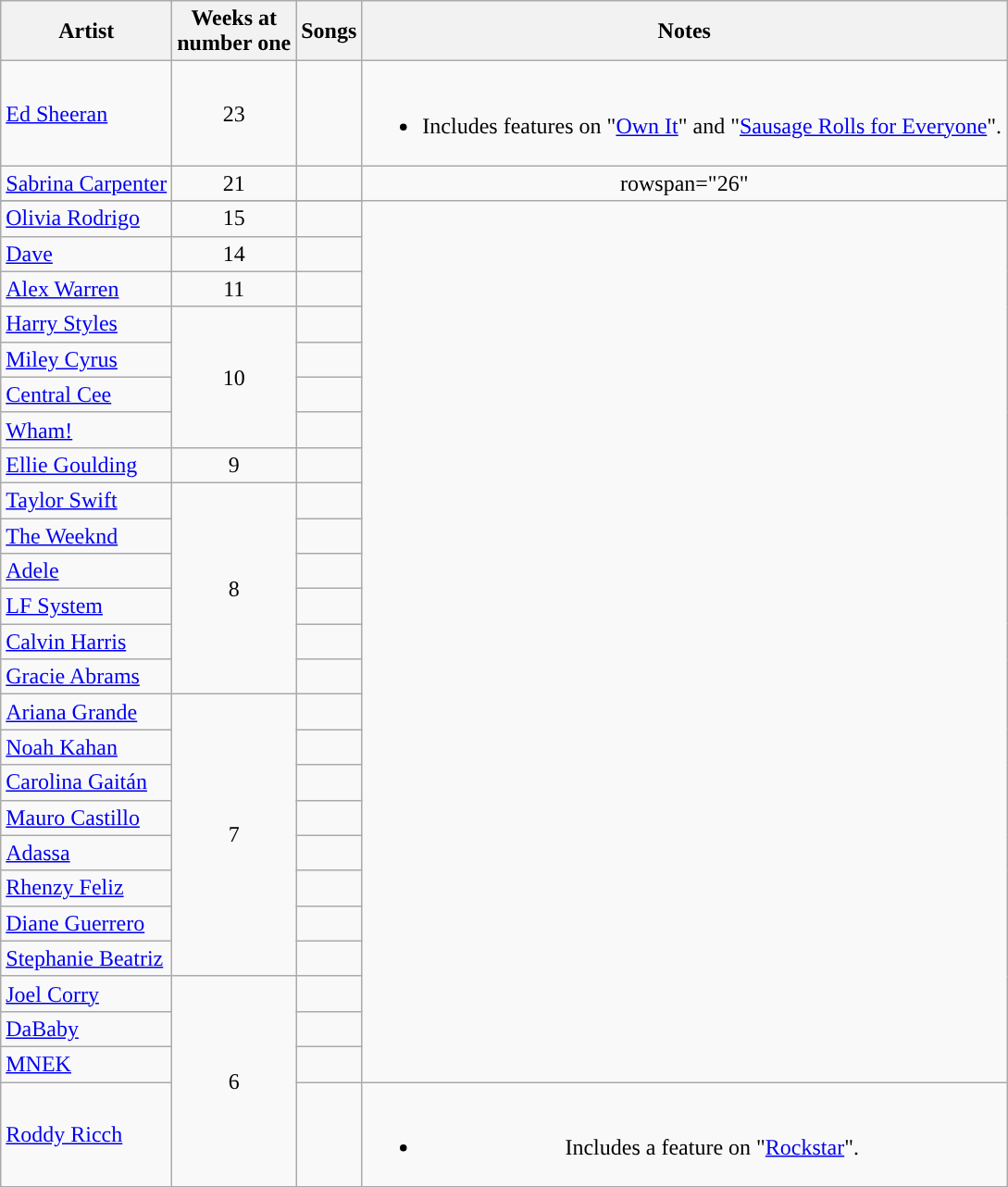<table class="wikitable sortable" style="text-align:center;">
<tr>
<th scope="col">Artist</th>
<th scope="col">Weeks at<br>number one</th>
<th scope="col">Songs</th>
<th scope="col">Notes</th>
</tr>
<tr>
<td align="left"><a href='#'>Ed Sheeran</a></td>
<td>23</td>
<td></td>
<td><br><ul><li>Includes features on "<a href='#'>Own It</a>" and "<a href='#'>Sausage Rolls for Everyone</a>".</li></ul></td>
</tr>
<tr>
<td align="left"><a href='#'>Sabrina Carpenter</a></td>
<td>21</td>
<td></td>
<td>rowspan="26" </td>
</tr>
<tr>
</tr>
<tr>
<td align="left"><a href='#'>Olivia Rodrigo</a></td>
<td>15</td>
<td></td>
</tr>
<tr>
<td align="left"><a href='#'>Dave</a></td>
<td>14</td>
<td></td>
</tr>
<tr>
<td align="left"><a href='#'>Alex Warren</a></td>
<td>11</td>
<td></td>
</tr>
<tr>
<td align="left"><a href='#'>Harry Styles</a></td>
<td rowspan="4">10</td>
<td></td>
</tr>
<tr>
<td align="left"><a href='#'>Miley Cyrus</a></td>
<td></td>
</tr>
<tr>
<td align="left"><a href='#'>Central Cee</a></td>
<td></td>
</tr>
<tr>
<td align="left"><a href='#'>Wham!</a></td>
<td></td>
</tr>
<tr>
<td align="left"><a href='#'>Ellie Goulding</a></td>
<td>9</td>
<td></td>
</tr>
<tr>
<td align="left"><a href='#'>Taylor Swift</a></td>
<td rowspan="6">8</td>
<td></td>
</tr>
<tr>
<td align="left"><a href='#'>The Weeknd</a></td>
<td></td>
</tr>
<tr>
<td align="left"><a href='#'>Adele</a></td>
<td></td>
</tr>
<tr>
<td align="left"><a href='#'>LF System</a></td>
<td></td>
</tr>
<tr>
<td align="left"><a href='#'>Calvin Harris</a></td>
<td></td>
</tr>
<tr>
<td align="left"><a href='#'>Gracie Abrams</a></td>
<td></td>
</tr>
<tr>
<td align="left"><a href='#'>Ariana Grande</a></td>
<td rowspan="8">7</td>
<td></td>
</tr>
<tr>
<td align="left"><a href='#'>Noah Kahan</a></td>
<td></td>
</tr>
<tr>
<td align="left"><a href='#'>Carolina Gaitán</a></td>
<td></td>
</tr>
<tr>
<td align="left"><a href='#'>Mauro Castillo</a></td>
<td></td>
</tr>
<tr>
<td align="left"><a href='#'>Adassa</a></td>
<td></td>
</tr>
<tr>
<td align="left"><a href='#'>Rhenzy Feliz</a></td>
<td></td>
</tr>
<tr>
<td align="left"><a href='#'>Diane Guerrero</a></td>
<td></td>
</tr>
<tr>
<td align="left"><a href='#'>Stephanie Beatriz</a></td>
<td></td>
</tr>
<tr>
<td align="left"><a href='#'>Joel Corry</a></td>
<td rowspan="4">6</td>
<td></td>
</tr>
<tr>
<td align="left"><a href='#'>DaBaby</a></td>
<td></td>
</tr>
<tr>
<td align="left"><a href='#'>MNEK</a></td>
<td></td>
</tr>
<tr>
<td align="left"><a href='#'>Roddy Ricch</a></td>
<td></td>
<td><br><ul><li>Includes a feature on "<a href='#'>Rockstar</a>".</li></ul></td>
</tr>
</table>
